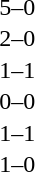<table cellspacing=1 width=70%>
<tr>
<th width=25%></th>
<th width=30%></th>
<th width=15%></th>
<th width=30%></th>
</tr>
<tr>
<td></td>
<td align=right></td>
<td align=center>5–0</td>
<td></td>
</tr>
<tr>
<td></td>
<td align=right></td>
<td align=center>2–0</td>
<td></td>
</tr>
<tr>
<td></td>
<td align=right></td>
<td align=center>1–1</td>
<td></td>
</tr>
<tr>
<td></td>
<td align=right></td>
<td align=center>0–0</td>
<td></td>
</tr>
<tr>
<td></td>
<td align=right></td>
<td align=center>1–1</td>
<td></td>
</tr>
<tr>
<td></td>
<td align=right></td>
<td align=center>1–0</td>
<td></td>
</tr>
</table>
